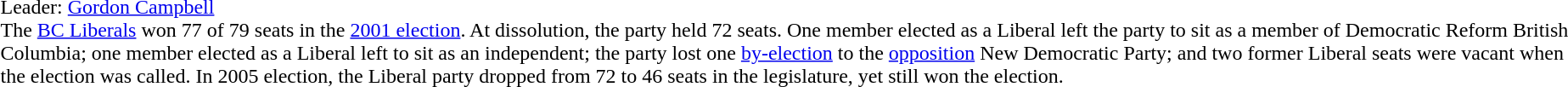<table>
<tr>
<td> </td>
<td><br>Leader: <a href='#'>Gordon Campbell</a><br>The <a href='#'>BC Liberals</a> won 77 of 79 seats in the <a href='#'>2001 election</a>.  At dissolution, the party held 72 seats.  One member elected as a Liberal left the party to sit as a member of Democratic Reform British Columbia; one member elected as a Liberal left to sit as an independent; the party lost one <a href='#'>by-election</a> to the <a href='#'>opposition</a> New Democratic Party; and two former Liberal seats were vacant when the election was called. In 2005 election, the Liberal party dropped from 72 to 46 seats in the legislature, yet still won the election.</td>
</tr>
</table>
